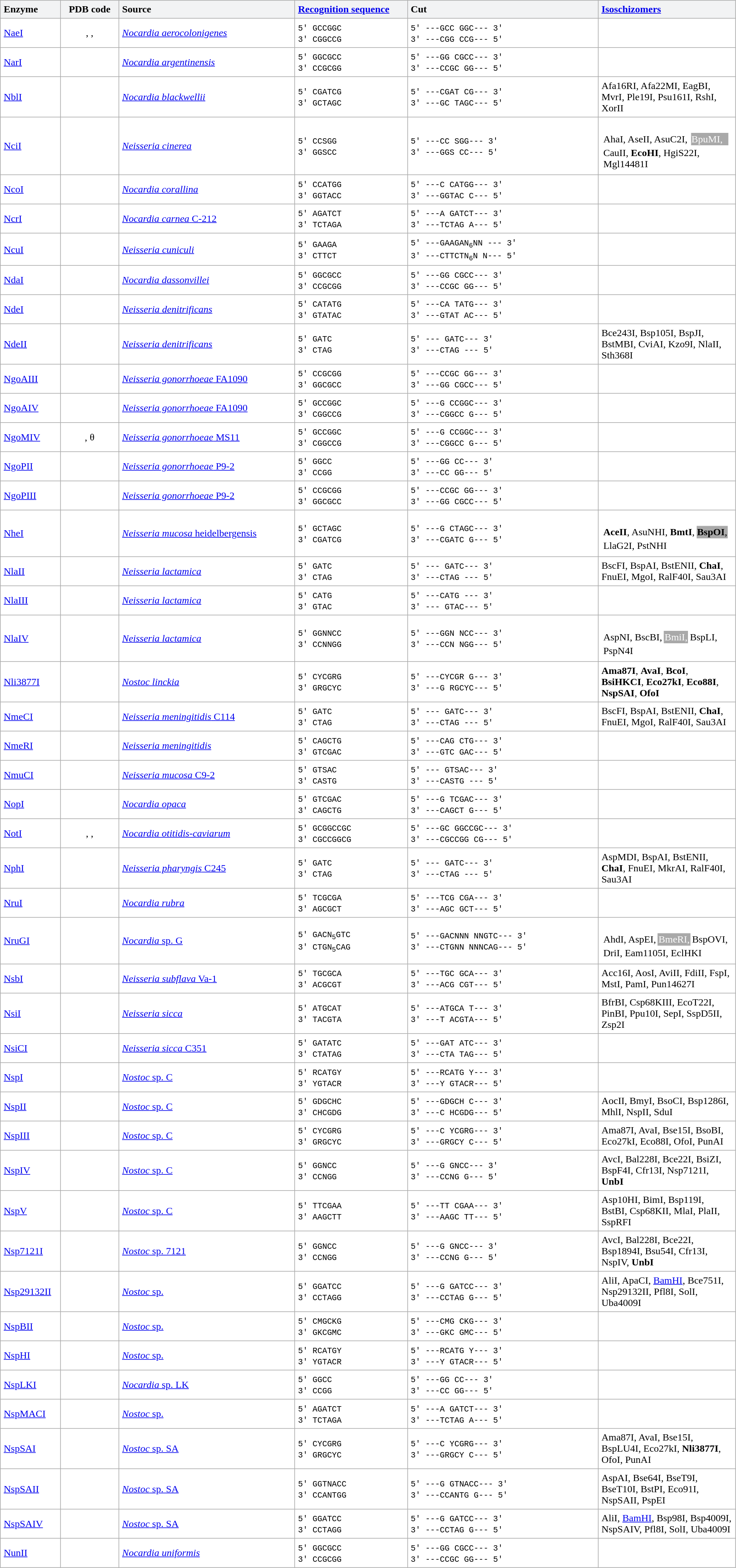<table class="sortable" border="1" cellpadding="5" cellspacing="0" style="border:1px solid #aaa; width:1185px; border-collapse:collapse">
<tr>
<td align="left" style="background:#F2F3F4" width="87px"><strong>Enzyme</strong></td>
<td align="center" style="background:#F2F3F4" width="88px"><strong>PDB code</strong></td>
<td align="left" style="background:#F2F3F4" width="290px"><strong>Source</strong></td>
<td align="left" style="background:#F2F3F4" width="180px"><strong><a href='#'>Recognition sequence</a></strong></td>
<td align="left" style="background:#F2F3F4" width="320px"><strong>Cut</strong></td>
<td align="left" style="background:#F2F3F4" width="215px"><strong><a href='#'>Isoschizomers</a></strong></td>
</tr>
<tr>
<td><a href='#'>NaeI</a></td>
<td align="center">, , </td>
<td><em><a href='#'>Nocardia aerocolonigenes</a></em></td>
<td><code> 5' GCCGGC </code><br> <code> 3' CGGCCG </code></td>
<td><code> 5' ---GCC  GGC--- 3' </code><br> <code> 3' ---CGG  CCG--- 5' </code></td>
<td></td>
</tr>
<tr>
<td><a href='#'>NarI</a></td>
<td></td>
<td><em><a href='#'>Nocardia argentinensis</a></em></td>
<td><code> 5' GGCGCC </code><br> <code> 3' CCGCGG </code></td>
<td><code> 5' ---GG  CGCC--- 3' </code><br> <code> 3' ---CCGC  GG--- 5' </code></td>
<td></td>
</tr>
<tr>
<td><a href='#'>NblI</a></td>
<td></td>
<td><em><a href='#'>Nocardia blackwellii</a></em></td>
<td><code> 5' CGATCG </code><br> <code> 3' GCTAGC </code></td>
<td><code> 5' ---CGAT  CG--- 3' </code><br> <code> 3' ---GC  TAGC--- 5' </code></td>
<td>Afa16RI, Afa22MI, EagBI, MvrI, Ple19I, Psu161I, RshI, XorII</td>
</tr>
<tr>
<td><a href='#'>NciI</a></td>
<td></td>
<td><em><a href='#'>Neisseria cinerea</a></em></td>
<td><code> 5' CCSGG </code><br> <code> 3' GGSCC </code></td>
<td><code> 5' ---CC  SGG--- 3' </code><br> <code> 3' ---GGS  CC--- 5' </code></td>
<td><br><table>
<tr>
<td>AhaI, AseII, AsuC2I,</td>
<td style="background: darkgray; color: white"> BpuMI,</td>
<td></td>
</tr>
<tr>
<td colspan="3">CauII, <span><strong>EcoHI</strong></span>, HgiS22I, Mgl14481I</td>
</tr>
</table>
</td>
</tr>
<tr>
<td><a href='#'>NcoI</a></td>
<td></td>
<td><em><a href='#'>Nocardia corallina</a></em></td>
<td><code> 5' CCATGG </code><br> <code> 3' GGTACC </code></td>
<td><code> 5' ---C  CATGG--- 3' </code><br> <code> 3' ---GGTAC  C--- 5' </code></td>
<td></td>
</tr>
<tr>
<td><a href='#'>NcrI</a></td>
<td></td>
<td><a href='#'><em>Nocardia carnea</em> C-212</a></td>
<td><code> 5' AGATCT </code><br> <code> 3' TCTAGA </code></td>
<td><code> 5' ---A  GATCT--- 3' </code><br> <code> 3' ---TCTAG  A--- 5' </code></td>
<td></td>
</tr>
<tr>
<td><a href='#'>NcuI</a></td>
<td></td>
<td><em><a href='#'>Neisseria cuniculi</a></em></td>
<td><code> 5' GAAGA </code><br> <code> 3' CTTCT </code></td>
<td><code> 5' ---GAAGAN<sub>6</sub>NN  --- 3' </code><br> <code> 3' ---CTTCTN<sub>6</sub>N  N--- 5' </code></td>
<td></td>
</tr>
<tr>
<td><a href='#'>NdaI</a></td>
<td></td>
<td><em><a href='#'>Nocardia dassonvillei</a></em></td>
<td><code> 5' GGCGCC </code><br> <code> 3' CCGCGG </code></td>
<td><code> 5' ---GG  CGCC--- 3' </code><br> <code> 3' ---CCGC  GG--- 5' </code></td>
<td></td>
</tr>
<tr>
<td><a href='#'>NdeI</a></td>
<td></td>
<td><em><a href='#'>Neisseria denitrificans</a></em></td>
<td><code> 5' CATATG </code><br> <code> 3' GTATAC </code></td>
<td><code> 5' ---CA  TATG--- 3' </code><br> <code> 3' ---GTAT  AC--- 5' </code></td>
<td></td>
</tr>
<tr>
<td><a href='#'>NdeII</a></td>
<td></td>
<td><em><a href='#'>Neisseria denitrificans</a></em></td>
<td><code> 5' GATC </code><br> <code> 3' CTAG </code></td>
<td><code> 5' ---  GATC--- 3' </code><br> <code> 3' ---CTAG  --- 5' </code></td>
<td>Bce243I, Bsp105I, BspJI, BstMBI, CviAI, Kzo9I, NlaII, Sth368I</td>
</tr>
<tr>
<td><a href='#'>NgoAIII</a></td>
<td></td>
<td><a href='#'><em>Neisseria gonorrhoeae</em> FA1090</a></td>
<td><code> 5' CCGCGG </code><br> <code> 3' GGCGCC </code></td>
<td><code> 5' ---CCGC  GG--- 3' </code><br> <code> 3' ---GG  CGCC--- 5' </code></td>
<td></td>
</tr>
<tr>
<td><a href='#'>NgoAIV</a></td>
<td></td>
<td><a href='#'><em>Neisseria gonorrhoeae</em> FA1090</a></td>
<td><code> 5' GCCGGC </code><br> <code> 3' CGGCCG </code></td>
<td><code> 5' ---G  CCGGC--- 3' </code><br> <code> 3' ---CGGCC  G--- 5' </code></td>
<td></td>
</tr>
<tr>
<td><a href='#'>NgoMIV</a></td>
<td align="center">,   θ</td>
<td><a href='#'><em>Neisseria gonorrhoeae</em> MS11</a></td>
<td><code> 5' GCCGGC </code><br> <code> 3' CGGCCG </code></td>
<td><code> 5' ---G  CCGGC--- 3' </code><br> <code> 3' ---CGGCC  G--- 5' </code></td>
<td></td>
</tr>
<tr>
<td><a href='#'>NgoPII</a></td>
<td></td>
<td><a href='#'><em>Neisseria gonorrhoeae</em> P9-2</a></td>
<td><code> 5' GGCC </code><br> <code> 3' CCGG </code></td>
<td><code> 5' ---GG  CC--- 3' </code><br> <code> 3' ---CC  GG--- 5' </code></td>
<td></td>
</tr>
<tr>
<td><a href='#'>NgoPIII</a></td>
<td></td>
<td><a href='#'><em>Neisseria gonorrhoeae</em> P9-2</a></td>
<td><code> 5' CCGCGG </code><br> <code> 3' GGCGCC </code></td>
<td><code> 5' ---CCGC  GG--- 3' </code><br> <code> 3' ---GG  CGCC--- 5' </code></td>
<td></td>
</tr>
<tr>
<td><a href='#'>NheI</a></td>
<td></td>
<td><a href='#'><em>Neisseria mucosa</em> heidelbergensis</a></td>
<td><code> 5' GCTAGC </code><br> <code> 3' CGATCG </code></td>
<td><code> 5' ---G  CTAGC--- 3' </code><br> <code> 3' ---CGATC  G--- 5' </code></td>
<td><br><table>
<tr>
<td><span><strong>AceII</strong></span>, AsuNHI, <span><strong>BmtI</strong></span>,</td>
<td style="background: darkgray"><span><strong>BspOI</strong></span>,</td>
</tr>
<tr>
<td colspan="2">LlaG2I, PstNHI</td>
</tr>
</table>
</td>
</tr>
<tr>
<td><a href='#'>NlaII</a></td>
<td></td>
<td><em><a href='#'>Neisseria lactamica</a></em></td>
<td><code> 5' GATC </code><br> <code> 3' CTAG </code></td>
<td><code> 5' ---  GATC--- 3' </code><br> <code> 3' ---CTAG  --- 5' </code></td>
<td>BscFI, BspAI, BstENII, <span><strong>ChaI</strong></span>, FnuEI, MgoI, RalF40I, Sau3AI</td>
</tr>
<tr>
<td><a href='#'>NlaIII</a></td>
<td></td>
<td><em><a href='#'>Neisseria lactamica</a></em></td>
<td><code> 5' CATG </code><br> <code> 3' GTAC </code></td>
<td><code> 5' ---CATG  --- 3' </code><br> <code> 3' ---  GTAC--- 5' </code></td>
<td></td>
</tr>
<tr>
<td><a href='#'>NlaIV</a></td>
<td></td>
<td><em><a href='#'>Neisseria lactamica</a></em></td>
<td><code> 5' GGNNCC </code><br> <code> 3' CCNNGG </code></td>
<td><code> 5' ---GGN  NCC--- 3' </code><br> <code> 3' ---CCN  NGG--- 5' </code></td>
<td><br><table>
<tr>
<td>AspNI, BscBI,</td>
<td style="background: darkgray; color: white"> BmiI,</td>
<td>BspLI,</td>
</tr>
<tr>
<td colspan="3">PspN4I</td>
</tr>
</table>
</td>
</tr>
<tr>
<td><a href='#'>Nli3877I</a></td>
<td></td>
<td><em><a href='#'>Nostoc linckia</a></em></td>
<td><code> 5' CYCGRG </code><br> <code> 3' GRGCYC </code></td>
<td><code> 5' ---CYCGR  G--- 3' </code><br> <code> 3' ---G  RGCYC--- 5' </code></td>
<td><span><strong>Ama87I</strong></span>, <span><strong>AvaI</strong></span>, <span><strong>BcoI</strong></span>, <span><strong>BsiHKCI</strong></span>, <span><strong>Eco27kI</strong></span>, <span><strong>Eco88I</strong></span>, <span><strong>NspSAI</strong></span>, <span><strong>OfoI</strong></span></td>
</tr>
<tr>
<td><a href='#'>NmeCI</a></td>
<td></td>
<td><a href='#'><em>Neisseria meningitidis</em> C114</a></td>
<td><code> 5' GATC </code><br> <code> 3' CTAG </code></td>
<td><code> 5' ---  GATC--- 3' </code><br> <code> 3' ---CTAG  --- 5' </code></td>
<td>BscFI, BspAI, BstENII, <span><strong>ChaI</strong></span>, FnuEI, MgoI, RalF40I, Sau3AI</td>
</tr>
<tr>
<td><a href='#'>NmeRI</a></td>
<td></td>
<td><em><a href='#'>Neisseria meningitidis</a></em></td>
<td><code> 5' CAGCTG </code><br> <code> 3' GTCGAC </code></td>
<td><code> 5' ---CAG  CTG--- 3' </code><br> <code> 3' ---GTC  GAC--- 5' </code></td>
<td></td>
</tr>
<tr>
<td><a href='#'>NmuCI</a></td>
<td></td>
<td><a href='#'><em>Neisseria mucosa</em> C9-2</a></td>
<td><code> 5' GTSAC </code><br> <code> 3' CASTG </code></td>
<td><code> 5' ---  GTSAC--- 3' </code><br> <code> 3' ---CASTG  --- 5' </code></td>
<td></td>
</tr>
<tr>
<td><a href='#'>NopI</a></td>
<td></td>
<td><em><a href='#'>Nocardia opaca</a></em></td>
<td><code> 5' GTCGAC </code><br> <code> 3' CAGCTG </code></td>
<td><code> 5' ---G  TCGAC--- 3' </code><br> <code> 3' ---CAGCT  G--- 5' </code></td>
<td></td>
</tr>
<tr>
<td><a href='#'>NotI</a></td>
<td align="center">, , </td>
<td><em><a href='#'>Nocardia otitidis-caviarum</a></em></td>
<td><code> 5' GCGGCCGC </code><br> <code> 3' CGCCGGCG </code></td>
<td><code> 5' ---GC  GGCCGC--- 3' </code><br> <code> 3' ---CGCCGG  CG--- 5' </code></td>
<td></td>
</tr>
<tr>
<td><a href='#'>NphI</a></td>
<td></td>
<td><a href='#'><em>Neisseria pharyngis</em> C245</a></td>
<td><code> 5' GATC </code><br> <code> 3' CTAG </code></td>
<td><code> 5' ---  GATC--- 3' </code><br> <code> 3' ---CTAG  --- 5' </code></td>
<td>AspMDI, BspAI, BstENII, <span><strong>ChaI</strong></span>, FnuEI, MkrAI, RalF40I, Sau3AI</td>
</tr>
<tr>
<td><a href='#'>NruI</a></td>
<td></td>
<td><em><a href='#'>Nocardia rubra</a></em></td>
<td><code> 5' TCGCGA </code><br> <code> 3' AGCGCT </code></td>
<td><code> 5' ---TCG  CGA--- 3' </code><br> <code> 3' ---AGC  GCT--- 5' </code></td>
<td></td>
</tr>
<tr>
<td><a href='#'>NruGI</a></td>
<td></td>
<td><a href='#'><em>Nocardia</em> sp. G</a></td>
<td><code> 5' GACN<sub>5</sub>GTC </code><br> <code> 3' CTGN<sub>5</sub>CAG </code></td>
<td><code> 5' ---GACNNN  NNGTC--- 3' </code><br> <code> 3' ---CTGNN  NNNCAG--- 5' </code></td>
<td><br><table>
<tr>
<td>AhdI, AspEI,</td>
<td style="background: darkgray; color: white">BmeRI,</td>
<td>BspOVI,</td>
</tr>
<tr>
<td colspan="3">DriI, Eam1105I, EclHKI</td>
</tr>
</table>
</td>
</tr>
<tr>
<td><a href='#'>NsbI</a></td>
<td></td>
<td><a href='#'><em>Neisseria subflava</em> Va-1</a></td>
<td><code> 5' TGCGCA </code><br> <code> 3' ACGCGT </code></td>
<td><code> 5' ---TGC  GCA--- 3' </code><br> <code> 3' ---ACG  CGT--- 5' </code></td>
<td>Acc16I, AosI, AviII, FdiII, FspI, MstI, PamI, Pun14627I</td>
</tr>
<tr>
<td><a href='#'>NsiI</a></td>
<td></td>
<td><em><a href='#'>Neisseria sicca</a></em></td>
<td><code> 5' ATGCAT </code><br> <code> 3' TACGTA </code></td>
<td><code> 5' ---ATGCA  T--- 3' </code><br> <code> 3' ---T  ACGTA--- 5' </code></td>
<td>BfrBI, Csp68KIII, EcoT22I, PinBI, Ppu10I, SepI, SspD5II, Zsp2I</td>
</tr>
<tr>
<td><a href='#'>NsiCI</a></td>
<td></td>
<td><a href='#'><em>Neisseria sicca</em> C351</a></td>
<td><code> 5' GATATC </code><br> <code> 3' CTATAG </code></td>
<td><code> 5' ---GAT  ATC--- 3' </code><br> <code> 3' ---CTA  TAG--- 5' </code></td>
<td></td>
</tr>
<tr>
<td><a href='#'>NspI</a></td>
<td></td>
<td><a href='#'><em>Nostoc</em> sp. C</a></td>
<td><code> 5' RCATGY </code><br> <code> 3' YGTACR </code></td>
<td><code> 5' ---RCATG  Y--- 3' </code><br> <code> 3' ---Y  GTACR--- 5' </code></td>
<td></td>
</tr>
<tr>
<td><a href='#'>NspII</a></td>
<td></td>
<td><a href='#'><em>Nostoc</em> sp. C</a></td>
<td><code> 5' GDGCHC </code><br> <code> 3' CHCGDG </code></td>
<td><code> 5' ---GDGCH  C--- 3' </code><br> <code> 3' ---C  HCGDG--- 5' </code></td>
<td>AocII, BmyI, BsoCI, Bsp1286I, MhlI, NspII, SduI</td>
</tr>
<tr>
<td><a href='#'>NspIII</a></td>
<td></td>
<td><a href='#'><em>Nostoc</em> sp. C</a></td>
<td><code> 5' CYCGRG </code><br> <code> 3' GRGCYC </code></td>
<td><code> 5' ---C  YCGRG--- 3' </code><br> <code> 3' ---GRGCY  C--- 5' </code></td>
<td>Ama87I, AvaI, Bse15I, BsoBI, Eco27kI, Eco88I, OfoI, PunAI</td>
</tr>
<tr>
<td><a href='#'>NspIV</a></td>
<td></td>
<td><a href='#'><em>Nostoc</em> sp. C</a></td>
<td><code> 5' GGNCC </code><br> <code> 3' CCNGG </code></td>
<td><code> 5' ---G  GNCC--- 3' </code><br> <code> 3' ---CCNG  G--- 5' </code></td>
<td>AvcI, Bal228I, Bce22I, BsiZI, BspF4I, Cfr13I, Nsp7121I, <span><strong>UnbI</strong></span></td>
</tr>
<tr>
<td><a href='#'>NspV</a></td>
<td></td>
<td><a href='#'><em>Nostoc</em> sp. C</a></td>
<td><code> 5' TTCGAA </code><br> <code> 3' AAGCTT </code></td>
<td><code> 5' ---TT  CGAA--- 3' </code><br> <code> 3' ---AAGC  TT--- 5' </code></td>
<td>Asp10HI, BimI, Bsp119I, BstBI, Csp68KII, MlaI, PlaII, SspRFI</td>
</tr>
<tr>
<td><a href='#'>Nsp7121I</a></td>
<td></td>
<td><a href='#'><em>Nostoc</em> sp. 7121</a></td>
<td><code> 5' GGNCC </code><br> <code> 3' CCNGG </code></td>
<td><code> 5' ---G  GNCC--- 3' </code><br> <code> 3' ---CCNG  G--- 5' </code></td>
<td>AvcI, Bal228I, Bce22I, Bsp1894I, Bsu54I, Cfr13I, NspIV, <span><strong>UnbI</strong></span></td>
</tr>
<tr>
<td><a href='#'>Nsp29132II</a></td>
<td></td>
<td><a href='#'><em>Nostoc</em> sp.</a></td>
<td><code> 5' GGATCC </code><br> <code> 3' CCTAGG </code></td>
<td><code> 5' ---G  GATCC--- 3' </code><br> <code> 3' ---CCTAG  G--- 5' </code></td>
<td>AliI, ApaCI, <a href='#'>BamHI</a>, Bce751I, Nsp29132II, Pfl8I, SolI, Uba4009I</td>
</tr>
<tr>
<td><a href='#'>NspBII</a></td>
<td></td>
<td><a href='#'><em>Nostoc</em> sp.</a></td>
<td><code> 5' CMGCKG </code><br> <code> 3' GKCGMC </code></td>
<td><code> 5' ---CMG  CKG--- 3' </code><br> <code> 3' ---GKC  GMC--- 5' </code></td>
<td></td>
</tr>
<tr>
<td><a href='#'>NspHI</a></td>
<td></td>
<td><a href='#'><em>Nostoc</em> sp.</a></td>
<td><code> 5' RCATGY </code><br> <code> 3' YGTACR </code></td>
<td><code> 5' ---RCATG  Y--- 3' </code><br> <code> 3' ---Y  GTACR--- 5' </code></td>
<td></td>
</tr>
<tr>
<td><a href='#'>NspLKI</a></td>
<td></td>
<td><a href='#'><em>Nocardia</em> sp. LK</a></td>
<td><code> 5' GGCC </code><br> <code> 3' CCGG </code></td>
<td><code> 5' ---GG  CC--- 3' </code><br> <code> 3' ---CC  GG--- 5' </code></td>
<td></td>
</tr>
<tr>
<td><a href='#'>NspMACI</a></td>
<td></td>
<td><a href='#'><em>Nostoc</em> sp.</a></td>
<td><code> 5' AGATCT </code><br> <code> 3' TCTAGA </code></td>
<td><code> 5' ---A  GATCT--- 3' </code><br> <code> 3' ---TCTAG  A--- 5' </code></td>
<td></td>
</tr>
<tr>
<td><a href='#'>NspSAI</a></td>
<td></td>
<td><a href='#'><em>Nostoc</em> sp. SA</a></td>
<td><code> 5' CYCGRG </code><br> <code> 3' GRGCYC </code></td>
<td><code> 5' ---C  YCGRG--- 3' </code><br> <code> 3' ---GRGCY  C--- 5' </code></td>
<td>Ama87I, AvaI, Bse15I, BspLU4I, Eco27kI, <span><strong>Nli3877I</strong></span>, OfoI, PunAI</td>
</tr>
<tr>
<td><a href='#'>NspSAII</a></td>
<td></td>
<td><a href='#'><em>Nostoc</em> sp. SA</a></td>
<td><code> 5' GGTNACC </code><br> <code> 3' CCANTGG </code></td>
<td><code> 5' ---G  GTNACC--- 3' </code><br> <code> 3' ---CCANTG  G--- 5' </code></td>
<td>AspAI, Bse64I, BseT9I, BseT10I, BstPI, Eco91I, NspSAII, PspEI</td>
</tr>
<tr>
<td><a href='#'>NspSAIV</a></td>
<td></td>
<td><a href='#'><em>Nostoc</em> sp. SA</a></td>
<td><code> 5' GGATCC </code><br> <code> 3' CCTAGG </code></td>
<td><code> 5' ---G  GATCC--- 3' </code><br> <code> 3' ---CCTAG  G--- 5' </code></td>
<td>AliI, <a href='#'>BamHI</a>, Bsp98I, Bsp4009I, NspSAIV, Pfl8I, SolI, Uba4009I</td>
</tr>
<tr>
<td><a href='#'>NunII</a></td>
<td></td>
<td><em><a href='#'>Nocardia uniformis</a></em></td>
<td><code> 5' GGCGCC </code><br> <code> 3' CCGCGG </code></td>
<td><code> 5' ---GG  CGCC--- 3' </code><br> <code> 3' ---CCGC  GG--- 5' </code></td>
<td></td>
</tr>
</table>
